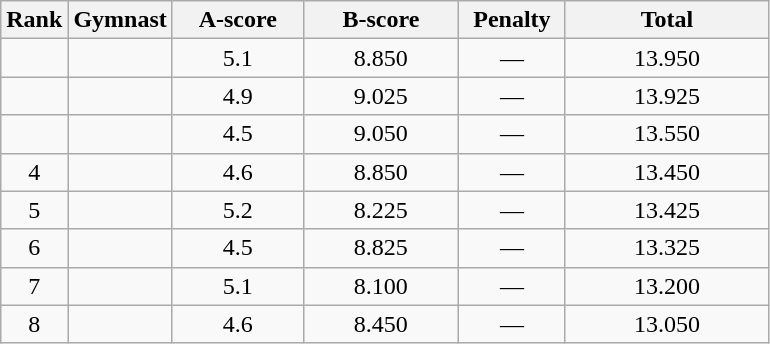<table class="wikitable" style="text-align:center">
<tr>
<th>Rank</th>
<th>Gymnast</th>
<th style="width:5em">A-score</th>
<th style="width:6em">B-score</th>
<th style="width:4em">Penalty</th>
<th style="width:8em">Total</th>
</tr>
<tr>
<td></td>
<td align=left></td>
<td>5.1</td>
<td>8.850</td>
<td>—</td>
<td>13.950</td>
</tr>
<tr>
<td></td>
<td align=left></td>
<td>4.9</td>
<td>9.025</td>
<td>—</td>
<td>13.925</td>
</tr>
<tr>
<td></td>
<td align=left></td>
<td>4.5</td>
<td>9.050</td>
<td>—</td>
<td>13.550</td>
</tr>
<tr>
<td>4</td>
<td align=left></td>
<td>4.6</td>
<td>8.850</td>
<td>—</td>
<td>13.450</td>
</tr>
<tr>
<td>5</td>
<td align=left></td>
<td>5.2</td>
<td>8.225</td>
<td>—</td>
<td>13.425</td>
</tr>
<tr>
<td>6</td>
<td align=left></td>
<td>4.5</td>
<td>8.825</td>
<td>—</td>
<td>13.325</td>
</tr>
<tr>
<td>7</td>
<td align=left></td>
<td>5.1</td>
<td>8.100</td>
<td>—</td>
<td>13.200</td>
</tr>
<tr>
<td>8</td>
<td align=left></td>
<td>4.6</td>
<td>8.450</td>
<td>—</td>
<td>13.050</td>
</tr>
</table>
